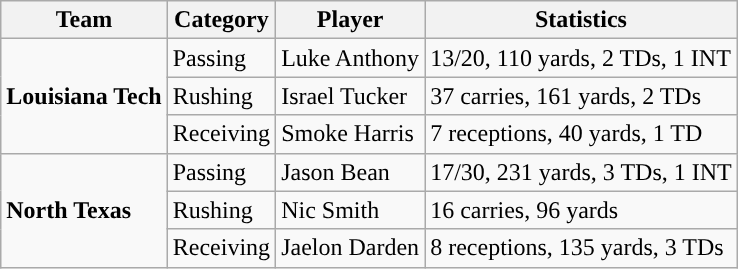<table class="wikitable" style="float: left;">
<tr>
<th>Team</th>
<th>Category</th>
<th>Player</th>
<th>Statistics</th>
</tr>
<tr>
<td rowspan=3><strong>Louisiana Tech</strong></td>
<td>Passing</td>
<td>Luke Anthony</td>
<td>13/20, 110 yards, 2 TDs, 1 INT</td>
</tr>
<tr>
<td>Rushing</td>
<td>Israel Tucker</td>
<td>37 carries, 161 yards, 2 TDs</td>
</tr>
<tr>
<td>Receiving</td>
<td>Smoke Harris</td>
<td>7 receptions, 40 yards, 1 TD</td>
</tr>
<tr>
<td rowspan=3><strong>North Texas</strong></td>
<td>Passing</td>
<td>Jason Bean</td>
<td>17/30, 231 yards, 3 TDs, 1 INT</td>
</tr>
<tr>
<td>Rushing</td>
<td>Nic Smith</td>
<td>16 carries, 96 yards</td>
</tr>
<tr>
<td>Receiving</td>
<td>Jaelon Darden</td>
<td>8 receptions, 135 yards, 3 TDs</td>
</tr>
</table>
